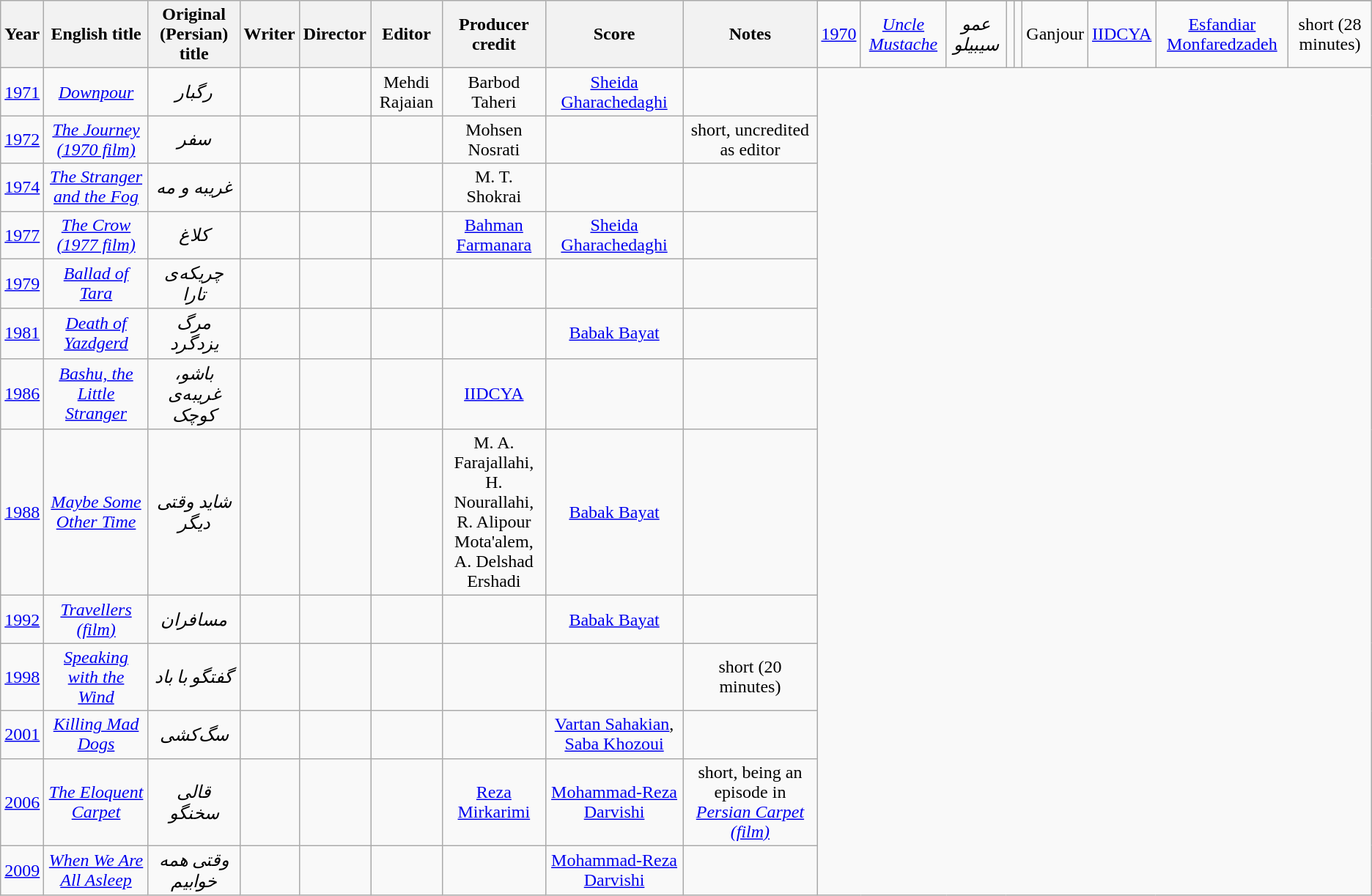<table class="wikitable sortable" style="text-align:center">
<tr>
<th rowspan="2">Year</th>
<th rowspan="2">English title</th>
<th rowspan="2">Original (Persian) <br> title</th>
<th rowspan="2">Writer</th>
<th rowspan="2">Director</th>
<th rowspan="2">Editor</th>
<th rowspan="2">Producer credit</th>
<th rowspan="2">Score</th>
<th rowspan="2">Notes</th>
</tr>
<tr>
<td><a href='#'>1970</a></td>
<td><em><a href='#'>Uncle Mustache</a></em></td>
<td><em>عمو سیبیلو</em></td>
<td></td>
<td></td>
<td>Ganjour</td>
<td><a href='#'>IIDCYA</a></td>
<td><a href='#'>Esfandiar Monfaredzadeh</a></td>
<td>short (28 minutes)</td>
</tr>
<tr>
<td><a href='#'>1971</a></td>
<td><em><a href='#'>Downpour</a></em></td>
<td><em>رگبار</em></td>
<td></td>
<td></td>
<td>Mehdi Rajaian</td>
<td>Barbod Taheri</td>
<td><a href='#'>Sheida Gharachedaghi</a></td>
<td></td>
</tr>
<tr>
<td><a href='#'>1972</a></td>
<td><em><a href='#'>The Journey (1970 film)</a></em></td>
<td><em>سفر</em></td>
<td></td>
<td></td>
<td></td>
<td>Mohsen Nosrati</td>
<td></td>
<td>short, uncredited as editor</td>
</tr>
<tr>
<td><a href='#'>1974</a></td>
<td><em><a href='#'>The Stranger and the Fog</a></em></td>
<td><em>غریبه و مه</em></td>
<td></td>
<td></td>
<td></td>
<td>M. T. Shokrai</td>
<td></td>
<td></td>
</tr>
<tr>
<td><a href='#'>1977</a></td>
<td><em><a href='#'>The Crow (1977 film)</a></em></td>
<td><em>کلاغ</em></td>
<td></td>
<td></td>
<td></td>
<td><a href='#'>Bahman Farmanara</a></td>
<td><a href='#'>Sheida Gharachedaghi</a></td>
<td></td>
</tr>
<tr>
<td><a href='#'>1979</a></td>
<td><em><a href='#'>Ballad of Tara</a></em></td>
<td><em>چریکه‌ی تارا</em></td>
<td></td>
<td></td>
<td></td>
<td></td>
<td></td>
<td></td>
</tr>
<tr>
<td><a href='#'>1981</a></td>
<td><em><a href='#'>Death of Yazdgerd</a></em></td>
<td><em>مرگ یزدگرد</em></td>
<td></td>
<td></td>
<td></td>
<td></td>
<td><a href='#'>Babak Bayat</a></td>
<td></td>
</tr>
<tr>
<td><a href='#'>1986</a></td>
<td><em><a href='#'>Bashu, the Little Stranger</a></em></td>
<td><em>باشو، غریبه‌ی کوچک</em></td>
<td></td>
<td></td>
<td></td>
<td><a href='#'>IIDCYA</a></td>
<td></td>
<td></td>
</tr>
<tr>
<td><a href='#'>1988</a></td>
<td><em><a href='#'>Maybe Some Other Time</a></em></td>
<td><em>شاید وقتی دیگر</em></td>
<td></td>
<td></td>
<td></td>
<td>M. A. Farajallahi, <br> H. Nourallahi, <br> R. Alipour Mota'alem, <br> A. Delshad Ershadi</td>
<td><a href='#'>Babak Bayat</a></td>
<td></td>
</tr>
<tr>
<td><a href='#'>1992</a></td>
<td><em><a href='#'>Travellers (film)</a></em></td>
<td><em>مسافران</em></td>
<td></td>
<td></td>
<td></td>
<td></td>
<td><a href='#'>Babak Bayat</a></td>
<td></td>
</tr>
<tr>
<td><a href='#'>1998</a></td>
<td><em><a href='#'>Speaking with the Wind</a></em></td>
<td><em>گفتگو با باد</em></td>
<td></td>
<td></td>
<td></td>
<td></td>
<td></td>
<td>short (20 minutes)</td>
</tr>
<tr>
<td><a href='#'>2001</a></td>
<td><em><a href='#'>Killing Mad Dogs</a></em></td>
<td><em>سگ‌کشی</em></td>
<td></td>
<td></td>
<td></td>
<td></td>
<td><a href='#'>Vartan Sahakian</a>, <a href='#'>Saba Khozoui</a></td>
<td></td>
</tr>
<tr>
<td><a href='#'>2006</a></td>
<td><em><a href='#'>The Eloquent Carpet</a></em></td>
<td><em>قالی سخنگو</em></td>
<td></td>
<td></td>
<td></td>
<td><a href='#'>Reza Mirkarimi</a></td>
<td><a href='#'>Mohammad-Reza Darvishi</a></td>
<td>short, being an episode in <em><a href='#'>Persian Carpet (film)</a></em></td>
</tr>
<tr>
<td><a href='#'>2009</a></td>
<td><em><a href='#'>When We Are All Asleep</a></em></td>
<td><em>وقتی همه خوابیم</em></td>
<td></td>
<td></td>
<td></td>
<td></td>
<td><a href='#'>Mohammad-Reza Darvishi</a></td>
<td></td>
</tr>
</table>
